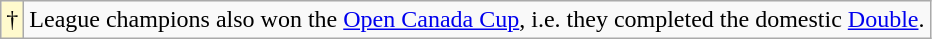<table class="wikitable">
<tr>
<td style="background-color:#FFFACD">†</td>
<td>League champions also won the <a href='#'>Open Canada Cup</a>, i.e. they completed the domestic <a href='#'>Double</a>.</td>
</tr>
</table>
